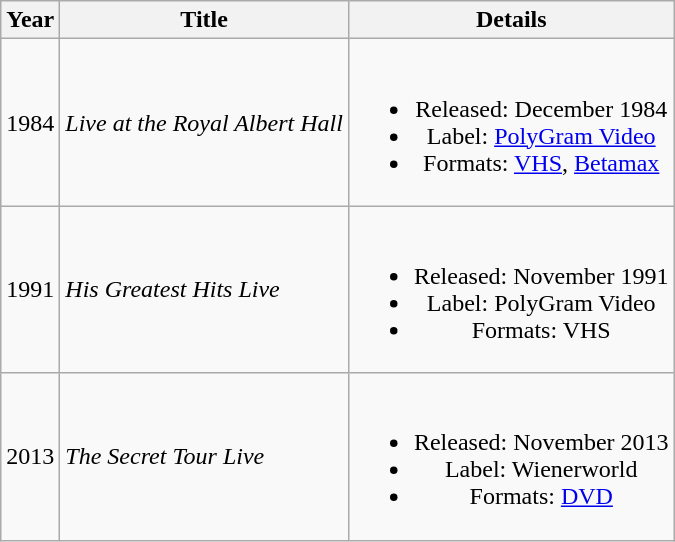<table class="wikitable" style="text-align:center">
<tr>
<th>Year</th>
<th>Title</th>
<th>Details</th>
</tr>
<tr>
<td>1984</td>
<td align="left"><em>Live at the Royal Albert Hall</em></td>
<td><br><ul><li>Released: December 1984</li><li>Label: <a href='#'>PolyGram Video</a></li><li>Formats: <a href='#'>VHS</a>, <a href='#'>Betamax</a></li></ul></td>
</tr>
<tr>
<td>1991</td>
<td align="left"><em>His Greatest Hits Live</em></td>
<td><br><ul><li>Released: November 1991</li><li>Label: PolyGram Video</li><li>Formats: VHS</li></ul></td>
</tr>
<tr>
<td>2013</td>
<td align="left"><em>The Secret Tour Live</em></td>
<td><br><ul><li>Released: November 2013</li><li>Label: Wienerworld</li><li>Formats: <a href='#'>DVD</a></li></ul></td>
</tr>
</table>
